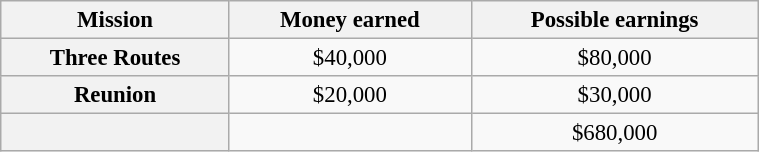<table class="wikitable plainrowheaders floatright" style="font-size: 95%; margin: 10px; text-align: center;" align="right" width="40%">
<tr>
<th scope="col">Mission</th>
<th scope="col">Money earned</th>
<th scope="col">Possible earnings</th>
</tr>
<tr>
<th scope="row">Three Routes</th>
<td>$40,000</td>
<td>$80,000</td>
</tr>
<tr>
<th scope="row">Reunion</th>
<td>$20,000</td>
<td>$30,000</td>
</tr>
<tr>
<th scope="row"><strong></strong></th>
<td><strong></strong></td>
<td>$680,000</td>
</tr>
</table>
